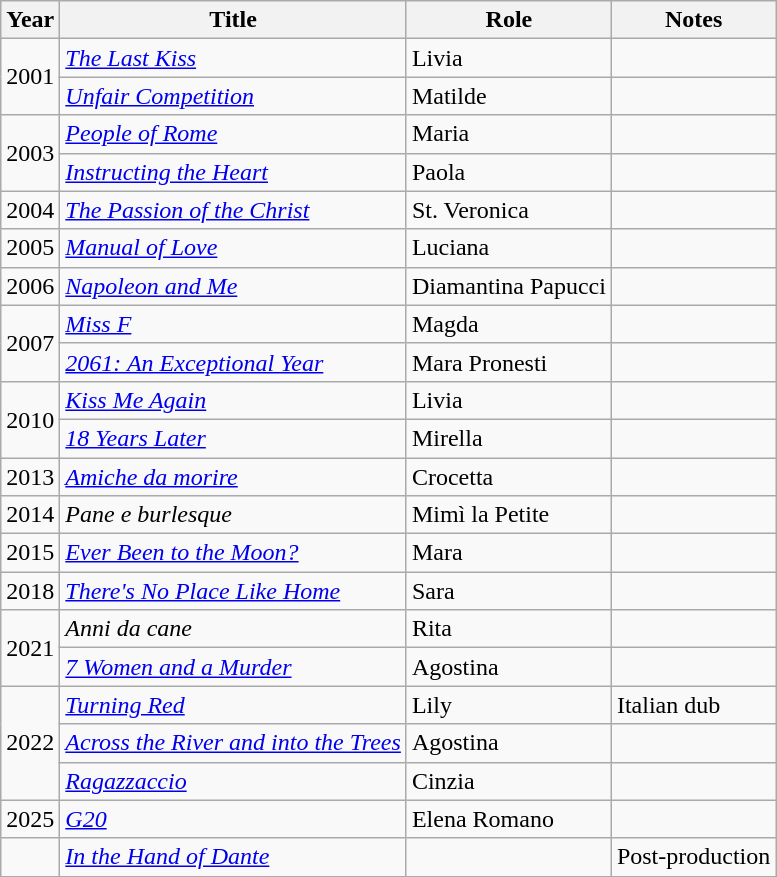<table class="wikitable sortable">
<tr>
<th>Year</th>
<th>Title</th>
<th>Role</th>
<th class="unsortable">Notes</th>
</tr>
<tr>
<td rowspan="2">2001</td>
<td><em><a href='#'>The Last Kiss</a></em></td>
<td>Livia</td>
<td></td>
</tr>
<tr>
<td><em><a href='#'>Unfair Competition</a></em></td>
<td>Matilde</td>
<td></td>
</tr>
<tr>
<td rowspan="2">2003</td>
<td><em><a href='#'>People of Rome</a></em></td>
<td>Maria</td>
<td></td>
</tr>
<tr>
<td><em><a href='#'>Instructing the Heart</a></em></td>
<td>Paola</td>
<td></td>
</tr>
<tr>
<td>2004</td>
<td><em><a href='#'>The Passion of the Christ</a></em></td>
<td>St. Veronica</td>
<td></td>
</tr>
<tr>
<td>2005</td>
<td><em><a href='#'>Manual of Love</a></em></td>
<td>Luciana</td>
<td></td>
</tr>
<tr>
<td>2006</td>
<td><em><a href='#'>Napoleon and Me</a></em></td>
<td>Diamantina Papucci</td>
<td></td>
</tr>
<tr>
<td rowspan="2">2007</td>
<td><em><a href='#'>Miss F</a></em></td>
<td>Magda</td>
<td></td>
</tr>
<tr>
<td><em><a href='#'>2061: An Exceptional Year</a></em></td>
<td>Mara Pronesti</td>
<td></td>
</tr>
<tr>
<td rowspan="2">2010</td>
<td><em><a href='#'>Kiss Me Again</a></em></td>
<td>Livia</td>
<td></td>
</tr>
<tr>
<td><em><a href='#'>18 Years Later</a></em></td>
<td>Mirella</td>
<td></td>
</tr>
<tr>
<td>2013</td>
<td><em><a href='#'>Amiche da morire</a></em></td>
<td>Crocetta</td>
<td></td>
</tr>
<tr>
<td>2014</td>
<td><em>Pane e burlesque</em></td>
<td>Mimì la Petite</td>
<td></td>
</tr>
<tr>
<td>2015</td>
<td><em><a href='#'>Ever Been to the Moon?</a></em></td>
<td>Mara</td>
<td></td>
</tr>
<tr>
<td>2018</td>
<td><em><a href='#'>There's No Place Like Home</a></em></td>
<td>Sara</td>
<td></td>
</tr>
<tr>
<td rowspan="2">2021</td>
<td><em>Anni da cane</em></td>
<td>Rita</td>
<td></td>
</tr>
<tr>
<td><em><a href='#'>7 Women and a Murder</a></em></td>
<td>Agostina</td>
<td></td>
</tr>
<tr>
<td rowspan="3">2022</td>
<td><em><a href='#'>Turning Red</a></em></td>
<td>Lily</td>
<td>Italian dub</td>
</tr>
<tr>
<td><em><a href='#'>Across the River and into the Trees</a></em></td>
<td>Agostina</td>
<td></td>
</tr>
<tr>
<td><em><a href='#'>Ragazzaccio</a></em></td>
<td>Cinzia</td>
<td></td>
</tr>
<tr>
<td>2025</td>
<td><em><a href='#'>G20</a></em></td>
<td>Elena Romano</td>
<td></td>
</tr>
<tr>
<td></td>
<td><em><a href='#'>In the Hand of Dante</a></em></td>
<td></td>
<td>Post-production</td>
</tr>
</table>
